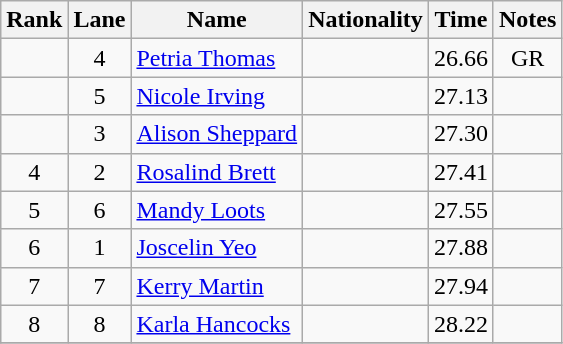<table class="wikitable sortable" style="text-align:center">
<tr>
<th>Rank</th>
<th>Lane</th>
<th>Name</th>
<th>Nationality</th>
<th>Time</th>
<th>Notes</th>
</tr>
<tr>
<td></td>
<td>4</td>
<td align=left><a href='#'>Petria Thomas</a></td>
<td align=left></td>
<td>26.66</td>
<td>GR</td>
</tr>
<tr>
<td></td>
<td>5</td>
<td align=left><a href='#'>Nicole Irving</a></td>
<td align=left></td>
<td>27.13</td>
<td></td>
</tr>
<tr>
<td></td>
<td>3</td>
<td align=left><a href='#'>Alison Sheppard</a></td>
<td align=left></td>
<td>27.30</td>
<td></td>
</tr>
<tr>
<td>4</td>
<td>2</td>
<td align=left><a href='#'>Rosalind Brett</a></td>
<td align=left></td>
<td>27.41</td>
<td></td>
</tr>
<tr>
<td>5</td>
<td>6</td>
<td align=left><a href='#'>Mandy Loots</a></td>
<td align=left></td>
<td>27.55</td>
<td></td>
</tr>
<tr>
<td>6</td>
<td>1</td>
<td align=left><a href='#'>Joscelin Yeo</a></td>
<td align=left></td>
<td>27.88</td>
<td></td>
</tr>
<tr>
<td>7</td>
<td>7</td>
<td align=left><a href='#'>Kerry Martin</a></td>
<td align=left></td>
<td>27.94</td>
<td></td>
</tr>
<tr>
<td>8</td>
<td>8</td>
<td align=left><a href='#'>Karla Hancocks</a></td>
<td align=left></td>
<td>28.22</td>
<td></td>
</tr>
<tr>
</tr>
</table>
